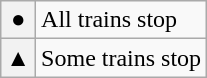<table class="wikitable">
<tr>
<th>●</th>
<td>All trains stop</td>
</tr>
<tr>
<th>▲</th>
<td>Some trains stop</td>
</tr>
</table>
